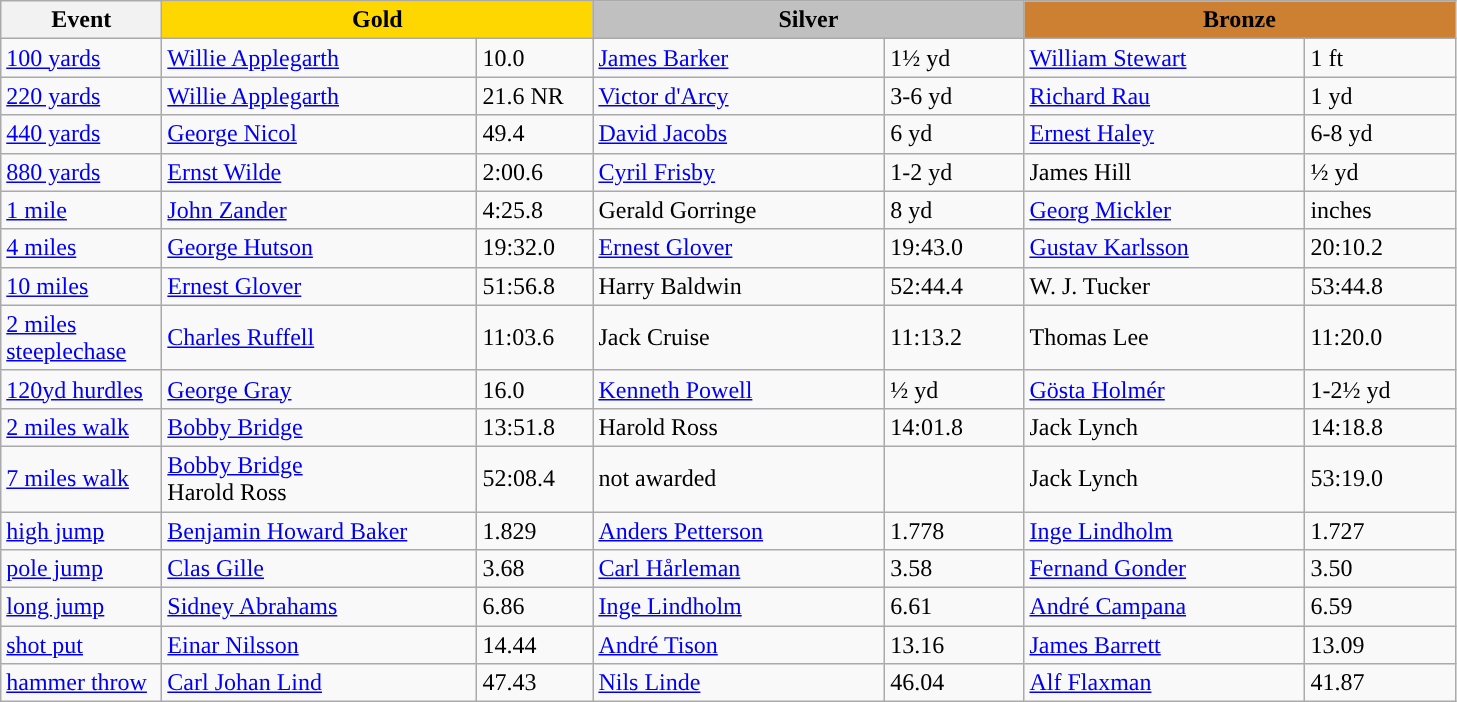<table class="wikitable" style="text-align:left">
<tr>
<th width=100>Event</th>
<th colspan="2" width="280" style="background:gold;">Gold</th>
<th colspan="2" width="280" style="background:silver;">Silver</th>
<th colspan="2" width="280" style="background:#CD7F32;">Bronze</th>
</tr>
<tr>
<td><a href='#'>100 yards</a></td>
<td><a href='#'>Willie Applegarth</a></td>
<td>10.0</td>
<td><a href='#'>James Barker</a></td>
<td>1½ yd</td>
<td> <a href='#'>William Stewart</a></td>
<td>1 ft</td>
</tr>
<tr>
<td><a href='#'>220 yards</a></td>
<td><a href='#'>Willie Applegarth</a></td>
<td>21.6 NR</td>
<td><a href='#'>Victor d'Arcy</a></td>
<td>3-6 yd</td>
<td> <a href='#'>Richard Rau</a></td>
<td>1 yd</td>
</tr>
<tr>
<td><a href='#'>440 yards</a></td>
<td><a href='#'>George Nicol</a></td>
<td>49.4</td>
<td> <a href='#'>David Jacobs</a></td>
<td>6 yd</td>
<td><a href='#'>Ernest Haley</a></td>
<td>6-8 yd</td>
</tr>
<tr>
<td><a href='#'>880 yards</a></td>
<td> <a href='#'>Ernst Wilde</a></td>
<td>2:00.6</td>
<td><a href='#'>Cyril Frisby</a></td>
<td>1-2 yd</td>
<td> James Hill</td>
<td>½ yd</td>
</tr>
<tr>
<td><a href='#'>1 mile</a></td>
<td> <a href='#'>John Zander</a></td>
<td>4:25.8</td>
<td>Gerald Gorringe</td>
<td>8 yd</td>
<td> <a href='#'>Georg Mickler</a></td>
<td>inches</td>
</tr>
<tr>
<td><a href='#'>4 miles</a></td>
<td><a href='#'>George Hutson</a></td>
<td>19:32.0</td>
<td><a href='#'>Ernest Glover</a></td>
<td>19:43.0</td>
<td> <a href='#'>Gustav Karlsson</a></td>
<td>20:10.2</td>
</tr>
<tr>
<td><a href='#'>10 miles</a></td>
<td><a href='#'>Ernest Glover</a></td>
<td>51:56.8</td>
<td>Harry Baldwin</td>
<td>52:44.4</td>
<td>W. J. Tucker</td>
<td>53:44.8</td>
</tr>
<tr>
<td><a href='#'>2 miles steeplechase</a></td>
<td><a href='#'>Charles Ruffell</a></td>
<td>11:03.6</td>
<td>Jack Cruise</td>
<td>11:13.2</td>
<td>Thomas Lee</td>
<td>11:20.0</td>
</tr>
<tr>
<td><a href='#'>120yd hurdles</a></td>
<td><a href='#'>George Gray</a></td>
<td>16.0</td>
<td><a href='#'>Kenneth Powell</a></td>
<td>½ yd</td>
<td> <a href='#'>Gösta Holmér</a></td>
<td>1-2½ yd</td>
</tr>
<tr>
<td><a href='#'>2 miles walk</a></td>
<td><a href='#'>Bobby Bridge</a></td>
<td>13:51.8</td>
<td>Harold Ross</td>
<td>14:01.8</td>
<td>Jack Lynch</td>
<td>14:18.8</td>
</tr>
<tr>
<td><a href='#'>7 miles walk</a></td>
<td><a href='#'>Bobby Bridge</a><br>Harold Ross</td>
<td>52:08.4</td>
<td>not awarded</td>
<td></td>
<td>Jack Lynch</td>
<td>53:19.0</td>
</tr>
<tr>
<td><a href='#'>high jump</a></td>
<td><a href='#'>Benjamin Howard Baker</a></td>
<td>1.829</td>
<td> <a href='#'>Anders Petterson</a></td>
<td>1.778</td>
<td> <a href='#'>Inge Lindholm</a></td>
<td>1.727</td>
</tr>
<tr>
<td><a href='#'>pole jump</a></td>
<td> <a href='#'>Clas Gille</a></td>
<td>3.68</td>
<td> <a href='#'>Carl Hårleman</a></td>
<td>3.58</td>
<td> <a href='#'>Fernand Gonder</a></td>
<td>3.50</td>
</tr>
<tr>
<td><a href='#'>long jump</a></td>
<td><a href='#'>Sidney Abrahams</a></td>
<td>6.86</td>
<td> <a href='#'>Inge Lindholm</a></td>
<td>6.61</td>
<td> <a href='#'>André Campana</a></td>
<td>6.59</td>
</tr>
<tr>
<td><a href='#'>shot put</a></td>
<td> <a href='#'>Einar Nilsson</a></td>
<td>14.44</td>
<td> <a href='#'>André Tison</a></td>
<td>13.16</td>
<td> <a href='#'>James Barrett</a></td>
<td>13.09</td>
</tr>
<tr>
<td><a href='#'>hammer throw</a></td>
<td> <a href='#'>Carl Johan Lind</a></td>
<td>47.43</td>
<td> <a href='#'>Nils Linde</a></td>
<td>46.04</td>
<td><a href='#'>Alf Flaxman</a></td>
<td>41.87</td>
</tr>
</table>
